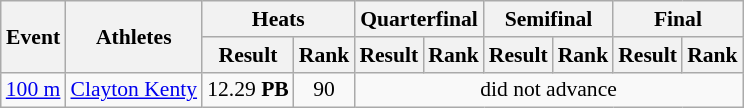<table class="wikitable" border="1" style="font-size:90%">
<tr>
<th rowspan="2">Event</th>
<th rowspan="2">Athletes</th>
<th colspan="2">Heats</th>
<th colspan="2">Quarterfinal</th>
<th colspan="2">Semifinal</th>
<th colspan="2">Final</th>
</tr>
<tr>
<th>Result</th>
<th>Rank</th>
<th>Result</th>
<th>Rank</th>
<th>Result</th>
<th>Rank</th>
<th>Result</th>
<th>Rank</th>
</tr>
<tr>
<td><a href='#'>100 m</a></td>
<td><a href='#'>Clayton Kenty</a></td>
<td align=center>12.29 <strong>PB</strong></td>
<td align=center>90</td>
<td align=center colspan=6>did not advance</td>
</tr>
</table>
